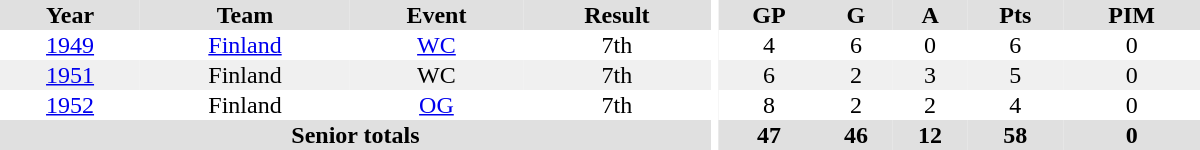<table border="0" cellpadding="1" cellspacing="0" ID="Table3" style="text-align:center; width:50em;">
<tr bgcolor="#e0e0e0">
<th>Year</th>
<th>Team</th>
<th>Event</th>
<th>Result</th>
<th rowspan="99" bgcolor="#ffffff"></th>
<th>GP</th>
<th>G</th>
<th>A</th>
<th>Pts</th>
<th>PIM</th>
</tr>
<tr>
<td><a href='#'>1949</a></td>
<td><a href='#'>Finland</a></td>
<td><a href='#'>WC</a></td>
<td>7th</td>
<td>4</td>
<td>6</td>
<td>0</td>
<td>6</td>
<td>0</td>
</tr>
<tr bgcolor="#f0f0f0">
<td><a href='#'>1951</a></td>
<td>Finland</td>
<td>WC</td>
<td>7th</td>
<td>6</td>
<td>2</td>
<td>3</td>
<td>5</td>
<td>0</td>
</tr>
<tr>
<td><a href='#'>1952</a></td>
<td>Finland</td>
<td><a href='#'>OG</a></td>
<td>7th</td>
<td>8</td>
<td>2</td>
<td>2</td>
<td>4</td>
<td>0</td>
</tr>
<tr bgcolor="#e0e0e0">
<th colspan="4">Senior totals</th>
<th>47</th>
<th>46</th>
<th>12</th>
<th>58</th>
<th>0</th>
</tr>
</table>
